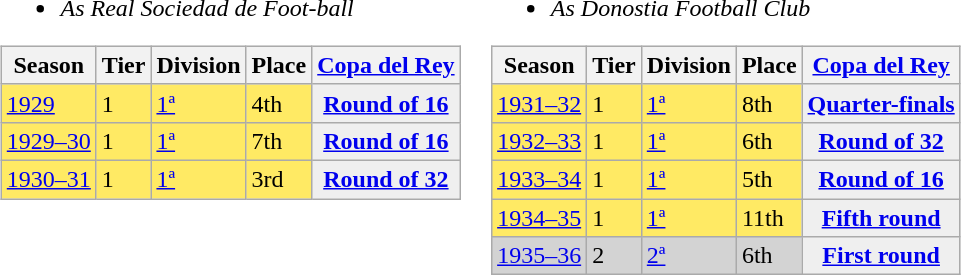<table>
<tr>
<td valign="top" width=0%><br><ul><li><em>As Real Sociedad de Foot-ball</em></li></ul><table class="wikitable">
<tr style="background:#f0f6fa;">
<th>Season</th>
<th>Tier</th>
<th>Division</th>
<th>Place</th>
<th><a href='#'>Copa del Rey</a></th>
</tr>
<tr>
<td style="background:#FFEA64;"><a href='#'>1929</a></td>
<td style="background:#FFEA64;">1</td>
<td style="background:#FFEA64;"><a href='#'>1ª</a></td>
<td style="background:#FFEA64;">4th</td>
<th style="background:#efefef;"><a href='#'>Round of 16</a></th>
</tr>
<tr>
<td style="background:#FFEA64;"><a href='#'>1929–30</a></td>
<td style="background:#FFEA64;">1</td>
<td style="background:#FFEA64;"><a href='#'>1ª</a></td>
<td style="background:#FFEA64;">7th</td>
<th style="background:#efefef;"><a href='#'>Round of 16</a></th>
</tr>
<tr>
<td style="background:#FFEA64;"><a href='#'>1930–31</a></td>
<td style="background:#FFEA64;">1</td>
<td style="background:#FFEA64;"><a href='#'>1ª</a></td>
<td style="background:#FFEA64;">3rd</td>
<th style="background:#efefef;"><a href='#'>Round of 32</a></th>
</tr>
</table>
</td>
<td valign="top" width=0%><br><ul><li><em>As Donostia Football Club</em></li></ul><table class="wikitable">
<tr style="background:#f0f6fa;">
<th>Season</th>
<th>Tier</th>
<th>Division</th>
<th>Place</th>
<th><a href='#'>Copa del Rey</a></th>
</tr>
<tr>
<td style="background:#FFEA64;"><a href='#'>1931–32</a></td>
<td style="background:#FFEA64;">1</td>
<td style="background:#FFEA64;"><a href='#'>1ª</a></td>
<td style="background:#FFEA64;">8th</td>
<th style="background:#efefef;"><a href='#'>Quarter-finals</a></th>
</tr>
<tr>
<td style="background:#FFEA64;"><a href='#'>1932–33</a></td>
<td style="background:#FFEA64;">1</td>
<td style="background:#FFEA64;"><a href='#'>1ª</a></td>
<td style="background:#FFEA64;">6th</td>
<th style="background:#efefef;"><a href='#'>Round of 32</a></th>
</tr>
<tr>
<td style="background:#FFEA64;"><a href='#'>1933–34</a></td>
<td style="background:#FFEA64;">1</td>
<td style="background:#FFEA64;"><a href='#'>1ª</a></td>
<td style="background:#FFEA64;">5th</td>
<th style="background:#efefef;"><a href='#'>Round of 16</a></th>
</tr>
<tr>
<td style="background:#FFEA64;"><a href='#'>1934–35</a></td>
<td style="background:#FFEA64;">1</td>
<td style="background:#FFEA64;"><a href='#'>1ª</a></td>
<td style="background:#FFEA64;">11th</td>
<th style="background:#efefef;"><a href='#'>Fifth round</a></th>
</tr>
<tr>
<td style="background:#D3D3D3;"><a href='#'>1935–36</a></td>
<td style="background:#D3D3D3;">2</td>
<td style="background:#D3D3D3;"><a href='#'>2ª</a></td>
<td style="background:#D3D3D3;">6th</td>
<th style="background:#efefef;"><a href='#'>First round</a></th>
</tr>
</table>
</td>
</tr>
</table>
